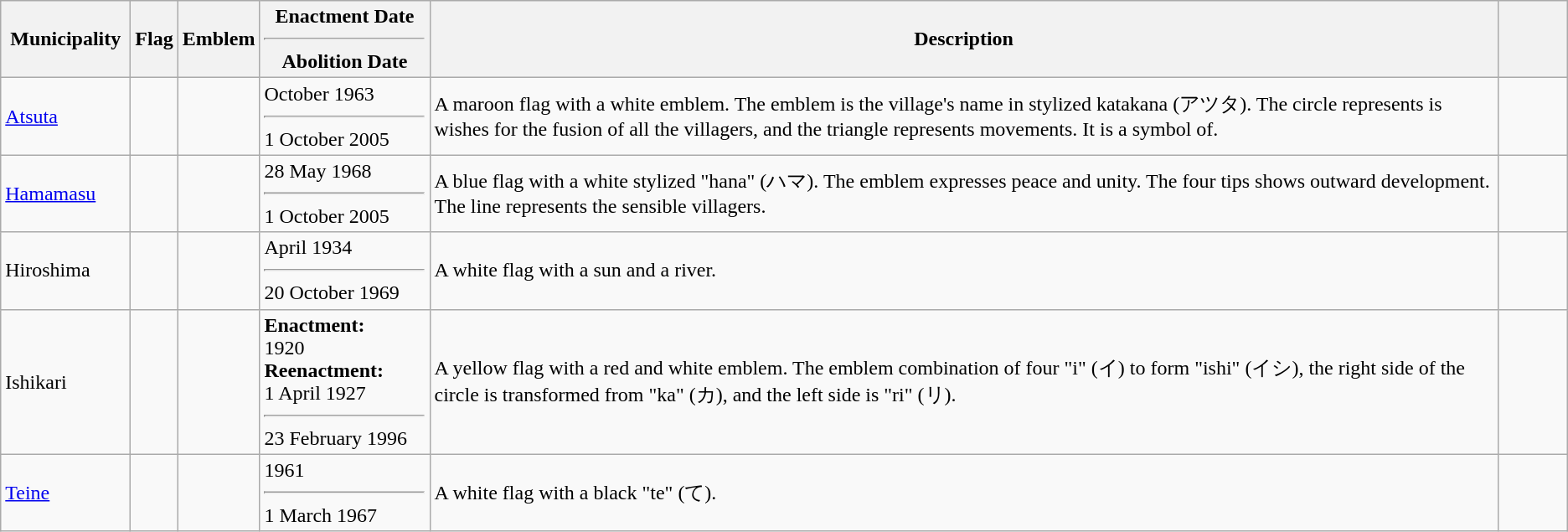<table class="wikitable">
<tr>
<th style="width:12ch;">Municipality</th>
<th>Flag</th>
<th>Emblem</th>
<th style="width:16ch;">Enactment Date<hr>Abolition Date</th>
<th>Description</th>
<th style="width:6ch;"></th>
</tr>
<tr>
<td><a href='#'>Atsuta</a></td>
<td></td>
<td></td>
<td>October 1963<hr>1 October 2005</td>
<td>A maroon flag with a white emblem. The emblem is the village's name in stylized katakana (アツタ). The circle represents is wishes for the fusion of all the villagers, and the triangle represents movements. It is a symbol of.</td>
<td></td>
</tr>
<tr>
<td><a href='#'>Hamamasu</a></td>
<td></td>
<td></td>
<td>28 May 1968<hr>1 October 2005</td>
<td>A blue flag with a white stylized "hana" (ハマ). The emblem expresses peace and unity. The four tips shows outward development. The line represents the sensible villagers.</td>
<td></td>
</tr>
<tr>
<td>Hiroshima</td>
<td></td>
<td></td>
<td>April 1934<hr>20 October 1969</td>
<td>A white flag with a sun and a river.</td>
<td></td>
</tr>
<tr>
<td>Ishikari</td>
<td></td>
<td></td>
<td><strong>Enactment:</strong><br>1920<br><strong>Reenactment:</strong><br>1 April 1927<hr>23 February 1996</td>
<td>A yellow flag with a red and white emblem. The emblem combination of four "i" (イ) to form "ishi" (イシ), the right side of the circle is transformed from "ka" (カ), and the left side is "ri" (リ).</td>
<td></td>
</tr>
<tr>
<td><a href='#'>Teine</a></td>
<td></td>
<td></td>
<td>1961<hr>1 March 1967</td>
<td>A white flag with a black "te" (て).</td>
<td></td>
</tr>
</table>
